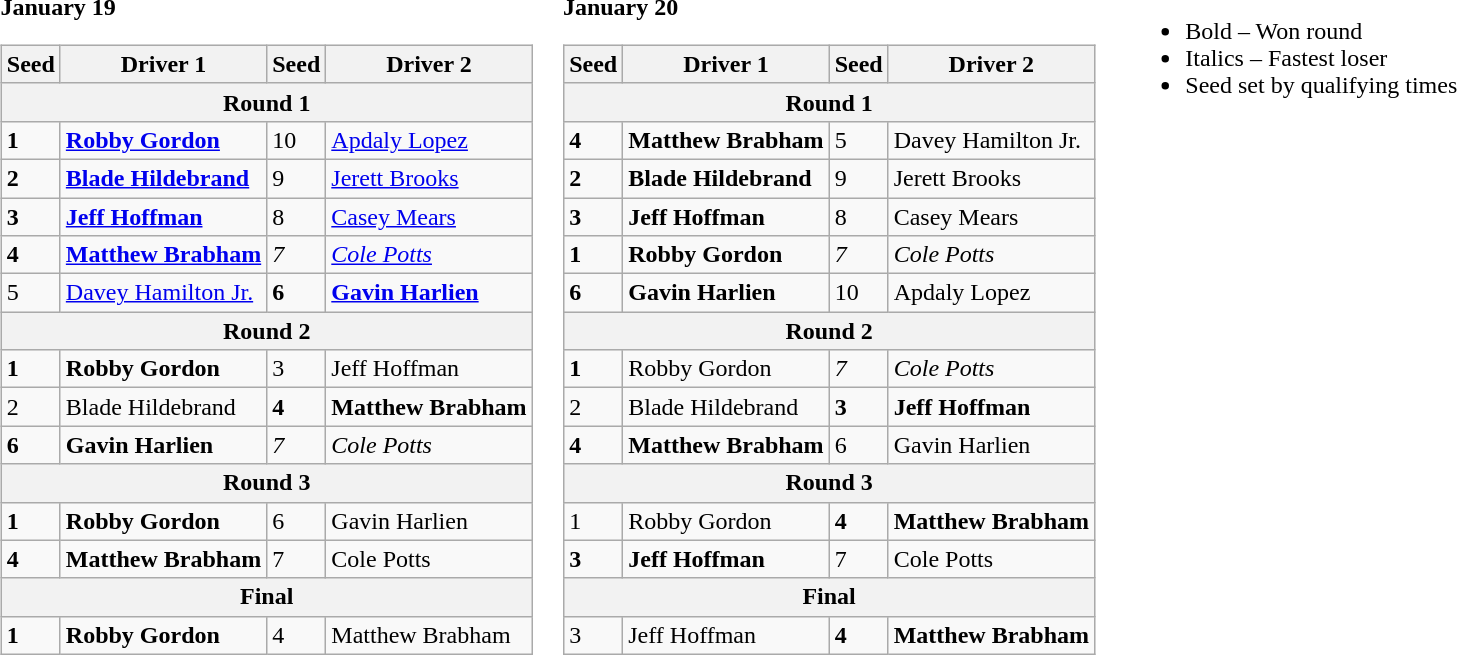<table>
<tr>
<td valign="top"><br><strong>January 19</strong><table class="wikitable">
<tr>
<th>Seed</th>
<th>Driver 1</th>
<th>Seed</th>
<th>Driver 2</th>
</tr>
<tr>
<th colspan=4>Round 1</th>
</tr>
<tr>
<td><strong>1</strong></td>
<td> <strong><a href='#'>Robby Gordon</a></strong></td>
<td>10</td>
<td> <a href='#'>Apdaly Lopez</a></td>
</tr>
<tr>
<td><strong>2</strong></td>
<td> <strong><a href='#'>Blade Hildebrand</a></strong></td>
<td>9</td>
<td> <a href='#'>Jerett Brooks</a></td>
</tr>
<tr>
<td><strong>3</strong></td>
<td> <strong><a href='#'>Jeff Hoffman</a></strong></td>
<td>8</td>
<td> <a href='#'>Casey Mears</a></td>
</tr>
<tr>
<td><strong>4</strong></td>
<td> <strong><a href='#'>Matthew Brabham</a></strong></td>
<td><em>7</em></td>
<td> <em><a href='#'>Cole Potts</a></em></td>
</tr>
<tr>
<td>5</td>
<td> <a href='#'>Davey Hamilton Jr.</a></td>
<td><strong>6</strong></td>
<td> <strong><a href='#'>Gavin Harlien</a></strong></td>
</tr>
<tr>
<th colspan=4>Round 2</th>
</tr>
<tr>
<td><strong>1</strong></td>
<td> <strong>Robby Gordon</strong></td>
<td>3</td>
<td> Jeff Hoffman</td>
</tr>
<tr>
<td>2</td>
<td> Blade Hildebrand</td>
<td><strong>4</strong></td>
<td> <strong>Matthew Brabham</strong></td>
</tr>
<tr>
<td><strong>6</strong></td>
<td> <strong>Gavin Harlien</strong></td>
<td><em>7</em></td>
<td> <em>Cole Potts</em></td>
</tr>
<tr>
<th colspan=4>Round 3</th>
</tr>
<tr>
<td><strong>1</strong></td>
<td> <strong>Robby Gordon</strong></td>
<td>6</td>
<td> Gavin Harlien</td>
</tr>
<tr>
<td><strong>4</strong></td>
<td> <strong>Matthew Brabham</strong></td>
<td>7</td>
<td> Cole Potts</td>
</tr>
<tr>
<th colspan=4>Final</th>
</tr>
<tr>
<td><strong>1</strong></td>
<td> <strong>Robby Gordon</strong></td>
<td>4</td>
<td> Matthew Brabham</td>
</tr>
</table>
</td>
<td style="vertical-align: top;"><br><strong>January 20</strong><table class="wikitable">
<tr>
<th>Seed</th>
<th>Driver 1</th>
<th>Seed</th>
<th>Driver 2</th>
</tr>
<tr>
<th colspan=4>Round 1</th>
</tr>
<tr>
<td><strong>4</strong></td>
<td> <strong>Matthew Brabham</strong></td>
<td>5</td>
<td> Davey Hamilton Jr.</td>
</tr>
<tr>
<td><strong>2</strong></td>
<td> <strong>Blade Hildebrand</strong></td>
<td>9</td>
<td> Jerett Brooks</td>
</tr>
<tr>
<td><strong>3</strong></td>
<td> <strong>Jeff Hoffman</strong></td>
<td>8</td>
<td> Casey Mears</td>
</tr>
<tr>
<td><strong>1</strong></td>
<td> <strong>Robby Gordon</strong></td>
<td><em>7</em></td>
<td> <em>Cole Potts</em></td>
</tr>
<tr>
<td><strong>6</strong></td>
<td> <strong>Gavin Harlien</strong></td>
<td>10</td>
<td> Apdaly Lopez</td>
</tr>
<tr>
<th colspan=4>Round 2</th>
</tr>
<tr>
<td><strong>1</strong></td>
<td> Robby Gordon</td>
<td><em>7</em></td>
<td> <em>Cole Potts</em></td>
</tr>
<tr>
<td>2</td>
<td> Blade Hildebrand</td>
<td><strong>3</strong></td>
<td> <strong>Jeff Hoffman</strong></td>
</tr>
<tr>
<td><strong>4</strong></td>
<td> <strong>Matthew Brabham</strong></td>
<td>6</td>
<td> Gavin Harlien</td>
</tr>
<tr>
<th colspan=4>Round 3</th>
</tr>
<tr>
<td>1</td>
<td> Robby Gordon</td>
<td><strong>4</strong></td>
<td> <strong>Matthew Brabham</strong></td>
</tr>
<tr>
<td><strong>3</strong></td>
<td> <strong>Jeff Hoffman</strong></td>
<td>7</td>
<td> Cole Potts</td>
</tr>
<tr>
<th colspan=4>Final</th>
</tr>
<tr>
<td>3</td>
<td> Jeff Hoffman</td>
<td><strong>4</strong></td>
<td> <strong>Matthew Brabham</strong></td>
</tr>
</table>
</td>
<td style="vertical-align: top;"><br><ul><li>Bold – Won round</li><li>Italics – Fastest loser</li><li>Seed set by qualifying times</li></ul></td>
</tr>
</table>
